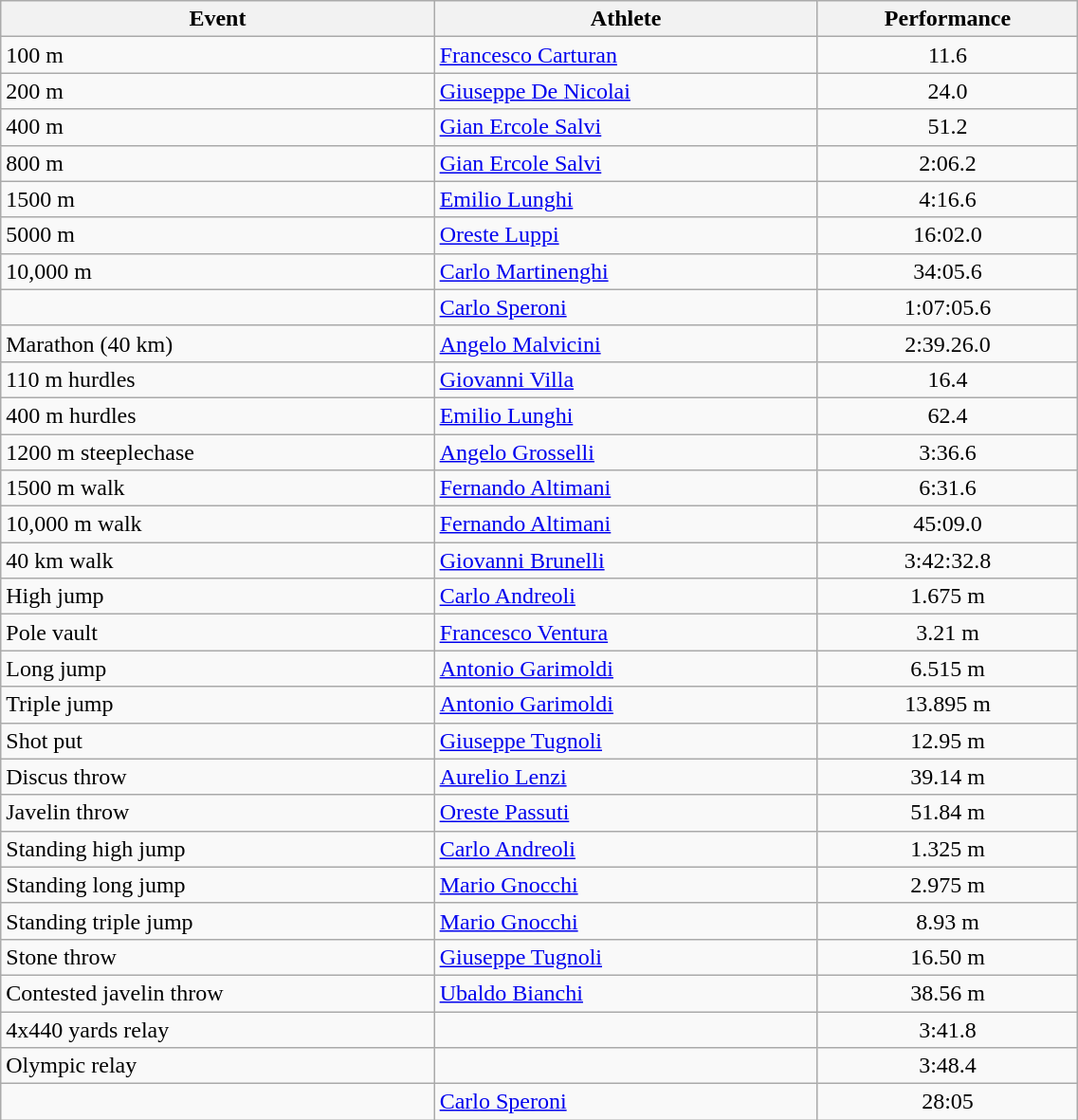<table class="wikitable" width=60% style="font-size:100%; text-align:center;">
<tr align=center>
<th>Event</th>
<th>Athlete</th>
<th>Performance</th>
</tr>
<tr>
<td align=left>100 m</td>
<td align=left><a href='#'>Francesco Carturan</a></td>
<td>11.6</td>
</tr>
<tr>
<td align=left>200 m</td>
<td align=left><a href='#'>Giuseppe De Nicolai</a></td>
<td>24.0</td>
</tr>
<tr>
<td align=left>400 m</td>
<td align=left><a href='#'>Gian Ercole Salvi</a></td>
<td>51.2</td>
</tr>
<tr>
<td align=left>800 m</td>
<td align=left><a href='#'>Gian Ercole Salvi</a></td>
<td>2:06.2</td>
</tr>
<tr>
<td align=left>1500 m</td>
<td align=left><a href='#'>Emilio Lunghi</a></td>
<td>4:16.6</td>
</tr>
<tr>
<td align=left>5000 m</td>
<td align=left><a href='#'>Oreste Luppi</a></td>
<td>16:02.0</td>
</tr>
<tr>
<td align=left>10,000 m</td>
<td align=left><a href='#'>Carlo Martinenghi</a></td>
<td>34:05.6</td>
</tr>
<tr>
<td align=left></td>
<td align=left><a href='#'>Carlo Speroni</a></td>
<td>1:07:05.6</td>
</tr>
<tr>
<td align=left>Marathon (40 km)</td>
<td align=left><a href='#'>Angelo Malvicini</a></td>
<td>2:39.26.0</td>
</tr>
<tr>
<td align=left>110 m hurdles</td>
<td align=left><a href='#'>Giovanni Villa</a></td>
<td>16.4</td>
</tr>
<tr>
<td align=left>400 m hurdles</td>
<td align=left><a href='#'>Emilio Lunghi</a></td>
<td>62.4</td>
</tr>
<tr>
<td align=left>1200 m steeplechase</td>
<td align=left><a href='#'>Angelo Grosselli</a></td>
<td>3:36.6</td>
</tr>
<tr>
<td align=left>1500 m walk</td>
<td align=left><a href='#'>Fernando Altimani</a></td>
<td>6:31.6</td>
</tr>
<tr>
<td align=left>10,000 m walk</td>
<td align=left><a href='#'>Fernando Altimani</a></td>
<td>45:09.0</td>
</tr>
<tr>
<td align=left>40 km walk</td>
<td align=left><a href='#'>Giovanni Brunelli</a></td>
<td>3:42:32.8</td>
</tr>
<tr>
<td align=left>High jump</td>
<td align=left><a href='#'>Carlo Andreoli</a></td>
<td>1.675 m</td>
</tr>
<tr>
<td align=left>Pole vault</td>
<td align=left><a href='#'>Francesco Ventura</a></td>
<td>3.21 m</td>
</tr>
<tr>
<td align=left>Long jump</td>
<td align=left><a href='#'>Antonio Garimoldi</a></td>
<td>6.515 m</td>
</tr>
<tr>
<td align=left>Triple jump</td>
<td align=left><a href='#'>Antonio Garimoldi</a></td>
<td>13.895 m</td>
</tr>
<tr>
<td align=left>Shot put</td>
<td align=left><a href='#'>Giuseppe Tugnoli</a></td>
<td>12.95 m</td>
</tr>
<tr>
<td align=left>Discus throw</td>
<td align=left><a href='#'>Aurelio Lenzi</a></td>
<td>39.14 m</td>
</tr>
<tr>
<td align=left>Javelin throw</td>
<td align=left><a href='#'>Oreste Passuti</a></td>
<td>51.84 m</td>
</tr>
<tr>
<td align=left>Standing high jump</td>
<td align=left><a href='#'>Carlo Andreoli</a></td>
<td>1.325 m</td>
</tr>
<tr>
<td align=left>Standing long jump</td>
<td align=left><a href='#'>Mario Gnocchi</a></td>
<td>2.975 m</td>
</tr>
<tr>
<td align=left>Standing triple jump</td>
<td align=left><a href='#'>Mario Gnocchi</a></td>
<td>8.93 m</td>
</tr>
<tr>
<td align=left>Stone throw</td>
<td align=left><a href='#'>Giuseppe Tugnoli</a></td>
<td>16.50 m</td>
</tr>
<tr>
<td align=left>Contested javelin throw</td>
<td align=left><a href='#'>Ubaldo Bianchi</a></td>
<td>38.56 m</td>
</tr>
<tr>
<td align=left>4x440 yards relay</td>
<td align=left></td>
<td>3:41.8</td>
</tr>
<tr>
<td align=left>Olympic relay</td>
<td align=left></td>
<td>3:48.4</td>
</tr>
<tr>
<td align=left></td>
<td align=left><a href='#'>Carlo Speroni</a></td>
<td>28:05</td>
</tr>
</table>
